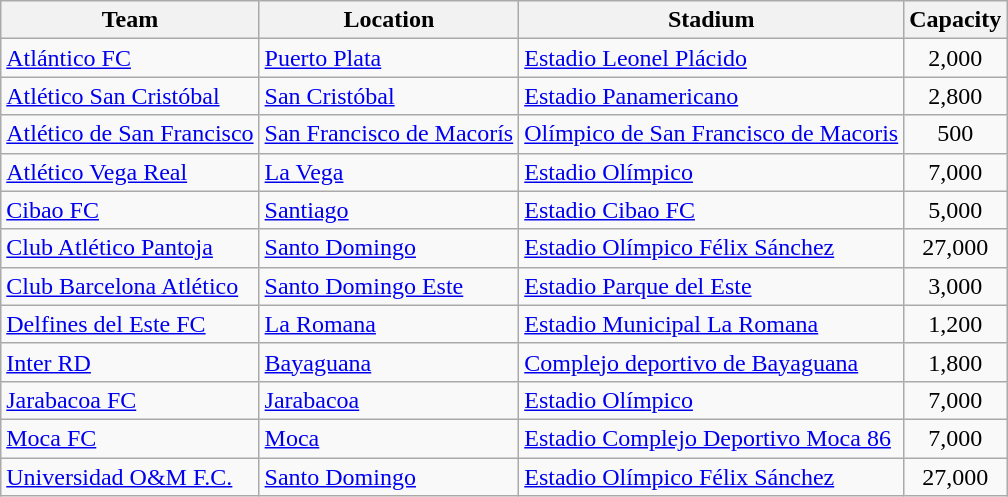<table class="wikitable sortable" style="text-align: left;">
<tr>
<th>Team</th>
<th>Location</th>
<th>Stadium</th>
<th>Capacity</th>
</tr>
<tr>
<td><a href='#'>Atlántico FC</a></td>
<td><a href='#'>Puerto Plata</a></td>
<td><a href='#'>Estadio Leonel Plácido</a></td>
<td align="center">2,000</td>
</tr>
<tr>
<td><a href='#'>Atlético San Cristóbal</a></td>
<td><a href='#'>San Cristóbal</a></td>
<td><a href='#'>Estadio Panamericano</a></td>
<td align="center">2,800</td>
</tr>
<tr>
<td><a href='#'>Atlético de San Francisco</a></td>
<td><a href='#'>San Francisco de Macorís</a></td>
<td><a href='#'>Olímpico de San Francisco de Macoris</a></td>
<td align="center">500</td>
</tr>
<tr>
<td><a href='#'>Atlético Vega Real</a></td>
<td><a href='#'>La Vega</a></td>
<td><a href='#'>Estadio Olímpico</a></td>
<td align="center">7,000</td>
</tr>
<tr>
<td><a href='#'>Cibao FC</a></td>
<td><a href='#'>Santiago</a></td>
<td><a href='#'>Estadio Cibao FC</a></td>
<td align="center">5,000</td>
</tr>
<tr>
<td><a href='#'>Club Atlético Pantoja</a></td>
<td><a href='#'>Santo Domingo</a></td>
<td><a href='#'>Estadio Olímpico Félix Sánchez</a></td>
<td align="center">27,000</td>
</tr>
<tr>
<td><a href='#'>Club Barcelona Atlético</a></td>
<td><a href='#'>Santo Domingo Este</a></td>
<td><a href='#'>Estadio Parque del Este</a></td>
<td align="center">3,000</td>
</tr>
<tr>
<td><a href='#'>Delfines del Este FC</a></td>
<td><a href='#'>La Romana</a></td>
<td><a href='#'>Estadio Municipal La Romana</a></td>
<td align="center">1,200</td>
</tr>
<tr>
<td><a href='#'>Inter RD</a></td>
<td><a href='#'>Bayaguana</a></td>
<td><a href='#'>Complejo deportivo de Bayaguana</a></td>
<td align="center">1,800</td>
</tr>
<tr>
<td><a href='#'>Jarabacoa FC</a></td>
<td><a href='#'>Jarabacoa</a></td>
<td><a href='#'>Estadio Olímpico</a></td>
<td align="center">7,000</td>
</tr>
<tr>
<td><a href='#'>Moca FC</a></td>
<td><a href='#'>Moca</a></td>
<td><a href='#'>Estadio Complejo Deportivo Moca 86</a></td>
<td align="center">7,000</td>
</tr>
<tr>
<td><a href='#'>Universidad O&M F.C.</a></td>
<td><a href='#'>Santo Domingo</a></td>
<td><a href='#'>Estadio Olímpico Félix Sánchez</a></td>
<td align="center">27,000</td>
</tr>
</table>
